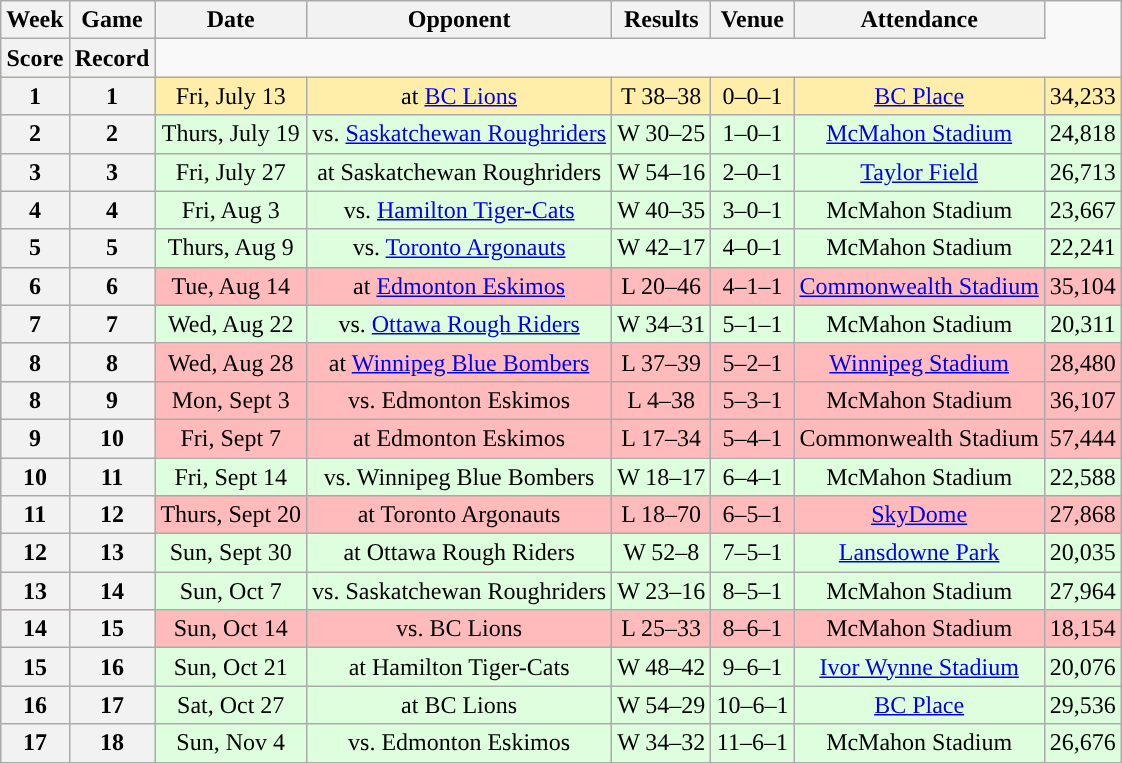<table class="wikitable" style="text-align:center">
<tr>
<th>Week</th>
<th>Game</th>
<th>Date</th>
<th>Opponent</th>
<th>Results</th>
<th>Venue</th>
<th>Attendance</th>
</tr>
<tr>
<th>Score</th>
<th>Record</th>
</tr>
<tr style="background:#ffeeaa">
<th>1</th>
<th>1</th>
<td>Fri, July 13</td>
<td>at <a href='#'>BC Lions</a></td>
<td>T 38–38</td>
<td>0–0–1</td>
<td><a href='#'>BC Place</a></td>
<td>34,233</td>
</tr>
<tr style="background:#ddffdd">
<th>2</th>
<th>2</th>
<td>Thurs, July 19</td>
<td>vs. <a href='#'>Saskatchewan Roughriders</a></td>
<td>W 30–25</td>
<td>1–0–1</td>
<td><a href='#'>McMahon Stadium</a></td>
<td>24,818</td>
</tr>
<tr style="background:#ddffdd">
<th>3</th>
<th>3</th>
<td>Fri, July 27</td>
<td>at Saskatchewan Roughriders</td>
<td>W 54–16</td>
<td>2–0–1</td>
<td><a href='#'>Taylor Field</a></td>
<td>26,713</td>
</tr>
<tr style="background:#ddffdd">
<th>4</th>
<th>4</th>
<td>Fri, Aug 3</td>
<td>vs. <a href='#'>Hamilton Tiger-Cats</a></td>
<td>W 40–35</td>
<td>3–0–1</td>
<td>McMahon Stadium</td>
<td>23,667</td>
</tr>
<tr style="background:#ddffdd">
<th>5</th>
<th>5</th>
<td>Thurs, Aug 9</td>
<td>vs. <a href='#'>Toronto Argonauts</a></td>
<td>W 42–17</td>
<td>4–0–1</td>
<td>McMahon Stadium</td>
<td>22,241</td>
</tr>
<tr style="background:#ffbbbb">
<th>6</th>
<th>6</th>
<td>Tue, Aug 14</td>
<td>at <a href='#'>Edmonton Eskimos</a></td>
<td>L 20–46</td>
<td>4–1–1</td>
<td><a href='#'>Commonwealth Stadium</a></td>
<td>35,104</td>
</tr>
<tr style="background:#ddffdd">
<th>7</th>
<th>7</th>
<td>Wed, Aug 22</td>
<td>vs. <a href='#'>Ottawa Rough Riders</a></td>
<td>W 34–31</td>
<td>5–1–1</td>
<td>McMahon Stadium</td>
<td>20,311</td>
</tr>
<tr style="background:#ffbbbb">
<th>8</th>
<th>8</th>
<td>Wed, Aug 28</td>
<td>at <a href='#'>Winnipeg Blue Bombers</a></td>
<td>L 37–39 </td>
<td>5–2–1</td>
<td><a href='#'>Winnipeg Stadium</a></td>
<td>28,480</td>
</tr>
<tr style="background:#ffbbbb">
<th>8</th>
<th>9</th>
<td>Mon, Sept 3</td>
<td>vs. Edmonton Eskimos</td>
<td>L 4–38</td>
<td>5–3–1</td>
<td>McMahon Stadium</td>
<td>36,107</td>
</tr>
<tr style="background:#ffbbbb">
<th>9</th>
<th>10</th>
<td>Fri, Sept 7</td>
<td>at Edmonton Eskimos</td>
<td>L 17–34</td>
<td>5–4–1</td>
<td>Commonwealth Stadium</td>
<td>57,444</td>
</tr>
<tr style="background:#ddffdd">
<th>10</th>
<th>11</th>
<td>Fri, Sept 14</td>
<td>vs. Winnipeg Blue Bombers</td>
<td>W 18–17</td>
<td>6–4–1</td>
<td>McMahon Stadium</td>
<td>22,588</td>
</tr>
<tr style="background:#ffbbbb">
<th>11</th>
<th>12</th>
<td>Thurs, Sept 20</td>
<td>at Toronto Argonauts</td>
<td>L 18–70</td>
<td>6–5–1</td>
<td><a href='#'>SkyDome</a></td>
<td>27,868</td>
</tr>
<tr style="background:#ddffdd">
<th>12</th>
<th>13</th>
<td>Sun, Sept 30</td>
<td>at Ottawa Rough Riders</td>
<td>W 52–8</td>
<td>7–5–1</td>
<td><a href='#'>Lansdowne Park</a></td>
<td>20,035</td>
</tr>
<tr style="background:#ddffdd">
<th>13</th>
<th>14</th>
<td>Sun, Oct 7</td>
<td>vs. Saskatchewan Roughriders</td>
<td>W 23–16</td>
<td>8–5–1</td>
<td>McMahon Stadium</td>
<td>27,964</td>
</tr>
<tr style="background:#ffbbbb">
<th>14</th>
<th>15</th>
<td>Sun, Oct 14</td>
<td>vs. BC Lions</td>
<td>L 25–33</td>
<td>8–6–1</td>
<td>McMahon Stadium</td>
<td>18,154</td>
</tr>
<tr style="background:#ddffdd">
<th>15</th>
<th>16</th>
<td>Sun, Oct 21</td>
<td>at Hamilton Tiger-Cats</td>
<td>W 48–42</td>
<td>9–6–1</td>
<td><a href='#'>Ivor Wynne Stadium</a></td>
<td>20,076</td>
</tr>
<tr style="background:#ddffdd">
<th>16</th>
<th>17</th>
<td>Sat, Oct 27</td>
<td>at BC Lions</td>
<td>W 54–29</td>
<td>10–6–1</td>
<td><a href='#'>BC Place</a></td>
<td>29,536</td>
</tr>
<tr style="background:#ddffdd">
<th>17</th>
<th>18</th>
<td>Sun, Nov 4</td>
<td>vs. Edmonton Eskimos</td>
<td>W 34–32</td>
<td>11–6–1</td>
<td>McMahon Stadium</td>
<td>26,676</td>
</tr>
</table>
